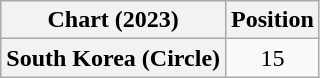<table class="wikitable plainrowheaders" style="text-align:center">
<tr>
<th scope="col">Chart (2023)</th>
<th scope="col">Position</th>
</tr>
<tr>
<th scope="row">South Korea (Circle)</th>
<td>15</td>
</tr>
</table>
